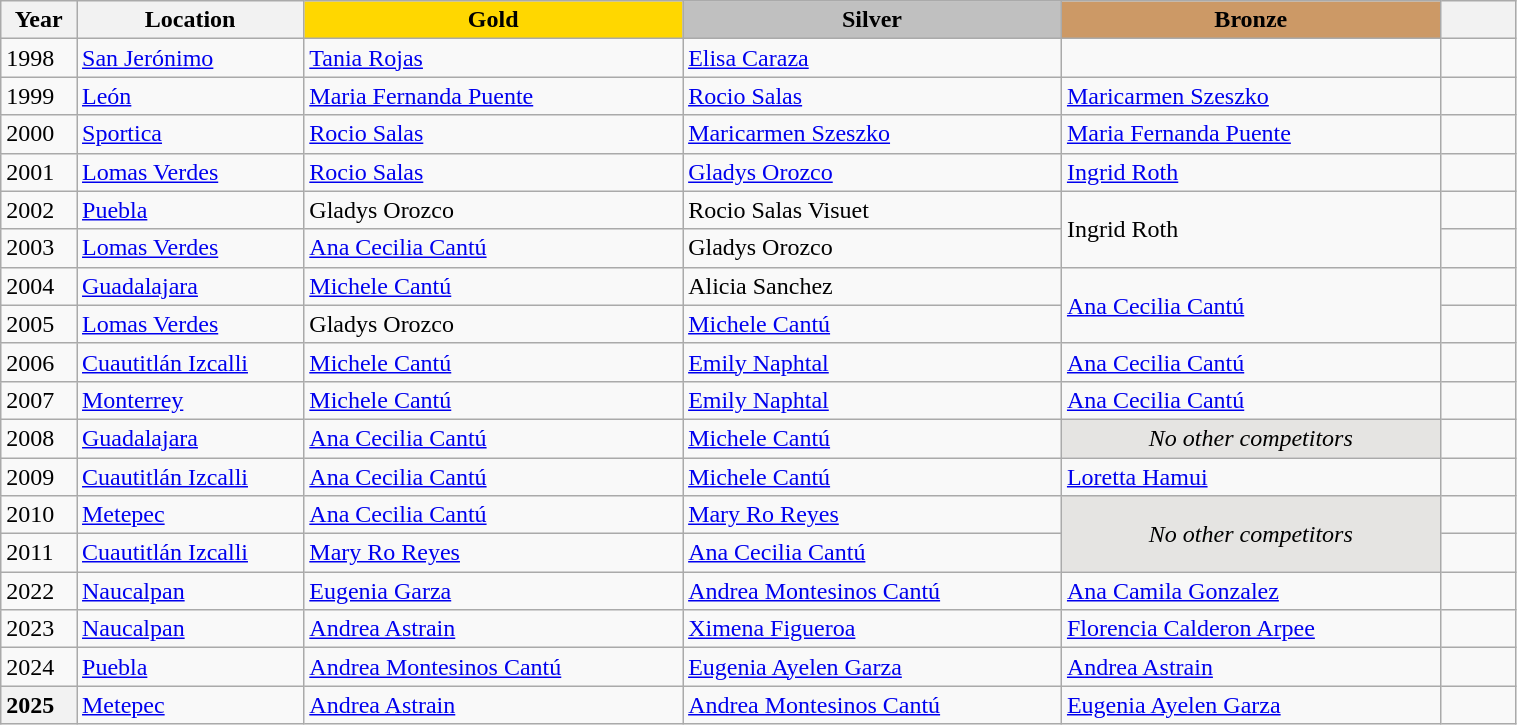<table class="wikitable unsortable" style="text-align:left; width:80%">
<tr>
<th scope="col" style="text-align:center; width:5%">Year</th>
<th scope="col" style="text-align:center; width:15%">Location</th>
<td scope="col" style="text-align:center; width:25%; background:gold"><strong>Gold</strong></td>
<td scope="col" style="text-align:center; width:25%; background:silver"><strong>Silver</strong></td>
<td scope="col" style="text-align:center; width:25%; background:#c96"><strong>Bronze</strong></td>
<th scope="col" style="text-align:center; width:5%"></th>
</tr>
<tr>
<td>1998</td>
<td><a href='#'>San Jerónimo</a></td>
<td><a href='#'>Tania Rojas</a></td>
<td><a href='#'>Elisa Caraza</a></td>
<td></td>
<td></td>
</tr>
<tr>
<td>1999</td>
<td><a href='#'>León</a></td>
<td><a href='#'>Maria Fernanda Puente</a></td>
<td><a href='#'>Rocio Salas</a></td>
<td><a href='#'>Maricarmen Szeszko</a></td>
<td></td>
</tr>
<tr>
<td>2000</td>
<td><a href='#'>Sportica</a></td>
<td><a href='#'>Rocio Salas</a></td>
<td><a href='#'>Maricarmen Szeszko</a></td>
<td><a href='#'>Maria Fernanda Puente</a></td>
<td></td>
</tr>
<tr>
<td>2001</td>
<td><a href='#'>Lomas Verdes</a></td>
<td><a href='#'>Rocio Salas</a></td>
<td><a href='#'>Gladys Orozco</a></td>
<td><a href='#'>Ingrid Roth</a></td>
<td></td>
</tr>
<tr>
<td>2002</td>
<td><a href='#'>Puebla</a></td>
<td>Gladys Orozco</td>
<td>Rocio Salas Visuet</td>
<td rowspan="2">Ingrid Roth</td>
<td></td>
</tr>
<tr>
<td>2003</td>
<td><a href='#'>Lomas Verdes</a></td>
<td><a href='#'>Ana Cecilia Cantú</a></td>
<td>Gladys Orozco</td>
<td></td>
</tr>
<tr>
<td>2004</td>
<td><a href='#'>Guadalajara</a></td>
<td><a href='#'>Michele Cantú</a></td>
<td>Alicia Sanchez</td>
<td rowspan="2"><a href='#'>Ana Cecilia Cantú</a></td>
<td></td>
</tr>
<tr>
<td>2005</td>
<td><a href='#'>Lomas Verdes</a></td>
<td>Gladys Orozco</td>
<td><a href='#'>Michele Cantú</a></td>
<td></td>
</tr>
<tr>
<td>2006</td>
<td><a href='#'>Cuautitlán Izcalli</a></td>
<td><a href='#'>Michele Cantú</a></td>
<td><a href='#'>Emily Naphtal</a></td>
<td><a href='#'>Ana Cecilia Cantú</a></td>
<td></td>
</tr>
<tr>
<td>2007</td>
<td><a href='#'>Monterrey</a></td>
<td><a href='#'>Michele Cantú</a></td>
<td><a href='#'>Emily Naphtal</a></td>
<td><a href='#'>Ana Cecilia Cantú</a></td>
<td></td>
</tr>
<tr>
<td>2008</td>
<td><a href='#'>Guadalajara</a></td>
<td><a href='#'>Ana Cecilia Cantú</a></td>
<td><a href='#'>Michele Cantú</a></td>
<td align="center" bgcolor="e5e4e2"><em>No other competitors</em></td>
<td></td>
</tr>
<tr>
<td>2009</td>
<td><a href='#'>Cuautitlán Izcalli</a></td>
<td><a href='#'>Ana Cecilia Cantú</a></td>
<td><a href='#'>Michele Cantú</a></td>
<td><a href='#'>Loretta Hamui</a></td>
<td></td>
</tr>
<tr>
<td>2010</td>
<td><a href='#'>Metepec</a></td>
<td><a href='#'>Ana Cecilia Cantú</a></td>
<td><a href='#'>Mary Ro Reyes</a></td>
<td rowspan="2" align="center" bgcolor="e5e4e2"><em>No other competitors</em></td>
<td></td>
</tr>
<tr>
<td>2011</td>
<td><a href='#'>Cuautitlán Izcalli</a></td>
<td><a href='#'>Mary Ro Reyes</a></td>
<td><a href='#'>Ana Cecilia Cantú</a></td>
<td></td>
</tr>
<tr>
<td>2022</td>
<td><a href='#'>Naucalpan</a></td>
<td><a href='#'>Eugenia Garza</a></td>
<td><a href='#'>Andrea Montesinos Cantú</a></td>
<td><a href='#'>Ana Camila Gonzalez</a></td>
<td></td>
</tr>
<tr>
<td>2023</td>
<td><a href='#'>Naucalpan</a></td>
<td><a href='#'>Andrea Astrain</a></td>
<td><a href='#'>Ximena Figueroa</a></td>
<td><a href='#'>Florencia Calderon Arpee</a></td>
<td></td>
</tr>
<tr>
<td>2024</td>
<td><a href='#'>Puebla</a></td>
<td><a href='#'>Andrea Montesinos Cantú</a></td>
<td><a href='#'>Eugenia Ayelen Garza</a></td>
<td><a href='#'>Andrea Astrain</a></td>
<td></td>
</tr>
<tr>
<th scope="row" style="text-align:left">2025</th>
<td><a href='#'>Metepec</a></td>
<td><a href='#'>Andrea Astrain</a></td>
<td><a href='#'>Andrea Montesinos Cantú</a></td>
<td><a href='#'>Eugenia Ayelen Garza</a></td>
<td></td>
</tr>
</table>
